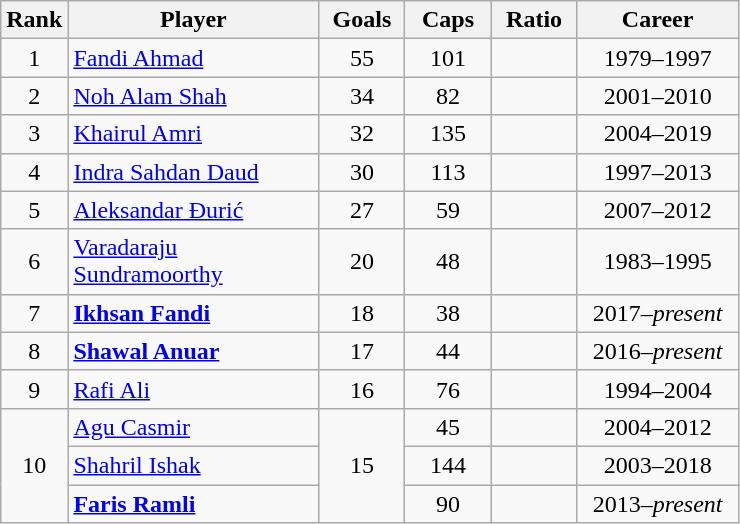<table class="wikitable sortable" style="text-align: center;">
<tr>
<th>Rank</th>
<th width=160px>Player</th>
<th width=50px>Goals</th>
<th width=50px>Caps</th>
<th width=50px>Ratio</th>
<th width=100px>Career</th>
</tr>
<tr>
<td>1</td>
<td align="left"><a href='#'>Fandi Ahmad</a></td>
<td>55</td>
<td>101</td>
<td></td>
<td>1979–1997</td>
</tr>
<tr>
<td>2</td>
<td align="left"><a href='#'>Noh Alam Shah</a></td>
<td>34</td>
<td>82</td>
<td></td>
<td>2001–2010</td>
</tr>
<tr>
<td>3</td>
<td align="left"><a href='#'>Khairul Amri</a></td>
<td>32</td>
<td>135</td>
<td></td>
<td>2004–2019</td>
</tr>
<tr>
<td>4</td>
<td align="left"><a href='#'>Indra Sahdan Daud</a></td>
<td>30</td>
<td>113</td>
<td></td>
<td>1997–2013</td>
</tr>
<tr>
<td>5</td>
<td align="left"><a href='#'>Aleksandar Đurić</a></td>
<td>27</td>
<td>59</td>
<td></td>
<td>2007–2012</td>
</tr>
<tr>
<td>6</td>
<td align="left"><a href='#'>Varadaraju Sundramoorthy</a></td>
<td>20</td>
<td>48</td>
<td></td>
<td>1983–1995</td>
</tr>
<tr>
<td>7</td>
<td align="left"><strong><a href='#'>Ikhsan Fandi</a></strong></td>
<td>18</td>
<td>38</td>
<td></td>
<td>2017–<em>present</em></td>
</tr>
<tr>
<td>8</td>
<td align="left"><strong><a href='#'>Shawal Anuar</a></strong></td>
<td>17</td>
<td>44</td>
<td></td>
<td>2016–<em>present</em></td>
</tr>
<tr>
<td>9</td>
<td align="left"><a href='#'>Rafi Ali</a></td>
<td>16</td>
<td>76</td>
<td></td>
<td>1994–2004</td>
</tr>
<tr>
<td rowspan="3">10</td>
<td align="left"><a href='#'>Agu Casmir</a></td>
<td rowspan="3">15</td>
<td>45</td>
<td></td>
<td>2004–2012</td>
</tr>
<tr>
<td align="left"><a href='#'>Shahril Ishak</a></td>
<td>144</td>
<td></td>
<td>2003–2018</td>
</tr>
<tr>
<td align="left"><strong><a href='#'>Faris Ramli</a></strong></td>
<td>90</td>
<td></td>
<td>2013–<em>present</em></td>
</tr>
</table>
